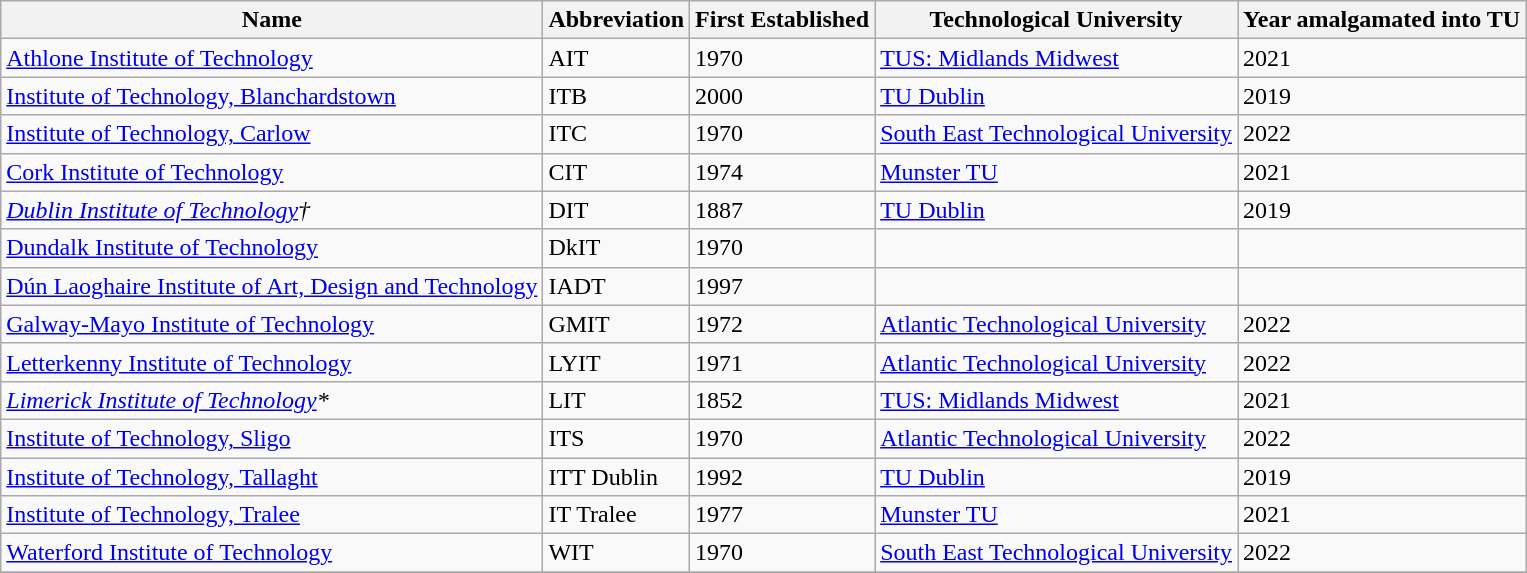<table class="wikitable sortable">
<tr>
<th scope="col">Name</th>
<th scope="col" class="unsortable">Abbreviation</th>
<th scope="col">First Established</th>
<th scope="col">Technological University</th>
<th scope="col">Year amalgamated into TU</th>
</tr>
<tr>
<td data-sort-value="Athlone"><a href='#'>Athlone Institute of Technology</a></td>
<td>AIT</td>
<td>1970</td>
<td><a href='#'>TUS: Midlands Midwest</a></td>
<td>2021</td>
</tr>
<tr>
<td data-sort-value="Blanchardstown"><a href='#'>Institute of Technology, Blanchardstown</a></td>
<td>ITB</td>
<td>2000</td>
<td><a href='#'>TU Dublin</a></td>
<td>2019</td>
</tr>
<tr>
<td data-sort-value="Carlow"><a href='#'>Institute of Technology, Carlow</a></td>
<td>ITC</td>
<td>1970</td>
<td><a href='#'>South East Technological University</a></td>
<td>2022</td>
</tr>
<tr>
<td data-sort-value="Cork"><a href='#'>Cork Institute of Technology</a></td>
<td>CIT</td>
<td>1974</td>
<td><a href='#'>Munster TU</a></td>
<td>2021</td>
</tr>
<tr>
<td data-sort-value="Dublin"><em><a href='#'>Dublin Institute of Technology</a>†</em></td>
<td>DIT</td>
<td>1887</td>
<td><a href='#'>TU Dublin</a></td>
<td>2019</td>
</tr>
<tr>
<td data-sort-value="Dundalk"><a href='#'>Dundalk Institute of Technology</a></td>
<td>DkIT</td>
<td>1970</td>
<td></td>
<td></td>
</tr>
<tr>
<td data-sort-value="Dún Laoghaire"><a href='#'>Dún Laoghaire Institute of Art, Design and Technology</a></td>
<td>IADT</td>
<td>1997</td>
<td></td>
<td></td>
</tr>
<tr>
<td data-sort-value="Galway Mayo"><a href='#'>Galway-Mayo Institute of Technology</a></td>
<td>GMIT</td>
<td>1972</td>
<td><a href='#'>Atlantic Technological University</a></td>
<td>2022</td>
</tr>
<tr>
<td data-sort-value="Letterkenny"><a href='#'>Letterkenny Institute of Technology</a></td>
<td>LYIT</td>
<td>1971</td>
<td><a href='#'>Atlantic Technological University</a></td>
<td>2022</td>
</tr>
<tr>
<td data-sort-value="Limerick"><em><a href='#'>Limerick Institute of Technology</a>*</em></td>
<td>LIT</td>
<td>1852</td>
<td><a href='#'>TUS: Midlands Midwest</a></td>
<td>2021</td>
</tr>
<tr>
<td data-sort-value="Sligo"><a href='#'>Institute of Technology, Sligo</a></td>
<td>ITS</td>
<td>1970</td>
<td><a href='#'>Atlantic Technological University</a></td>
<td>2022</td>
</tr>
<tr>
<td data-sort-value="Tallaght"><a href='#'>Institute of Technology, Tallaght</a></td>
<td>ITT Dublin</td>
<td>1992</td>
<td><a href='#'>TU Dublin</a></td>
<td>2019</td>
</tr>
<tr>
<td data-sort-value="Tralee"><a href='#'>Institute of Technology, Tralee</a></td>
<td>IT Tralee</td>
<td>1977</td>
<td><a href='#'>Munster TU</a></td>
<td>2021</td>
</tr>
<tr>
<td data-sort-value="Waterford"><a href='#'>Waterford Institute of Technology</a></td>
<td>WIT</td>
<td>1970</td>
<td><a href='#'>South East Technological University</a></td>
<td>2022</td>
</tr>
<tr>
</tr>
</table>
